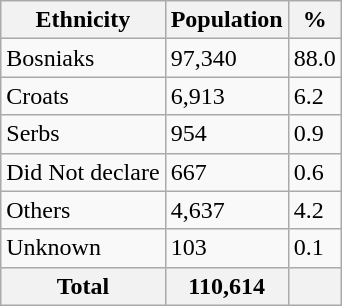<table class="wikitable">
<tr>
<th>Ethnicity</th>
<th>Population</th>
<th>%</th>
</tr>
<tr>
<td>Bosniaks</td>
<td>97,340</td>
<td>88.0</td>
</tr>
<tr>
<td>Croats</td>
<td>6,913</td>
<td>6.2</td>
</tr>
<tr>
<td>Serbs</td>
<td>954</td>
<td>0.9</td>
</tr>
<tr>
<td>Did Not declare</td>
<td>667</td>
<td>0.6</td>
</tr>
<tr>
<td>Others</td>
<td>4,637</td>
<td>4.2</td>
</tr>
<tr>
<td>Unknown</td>
<td>103</td>
<td>0.1</td>
</tr>
<tr>
<th>Total</th>
<th>110,614</th>
<th></th>
</tr>
</table>
